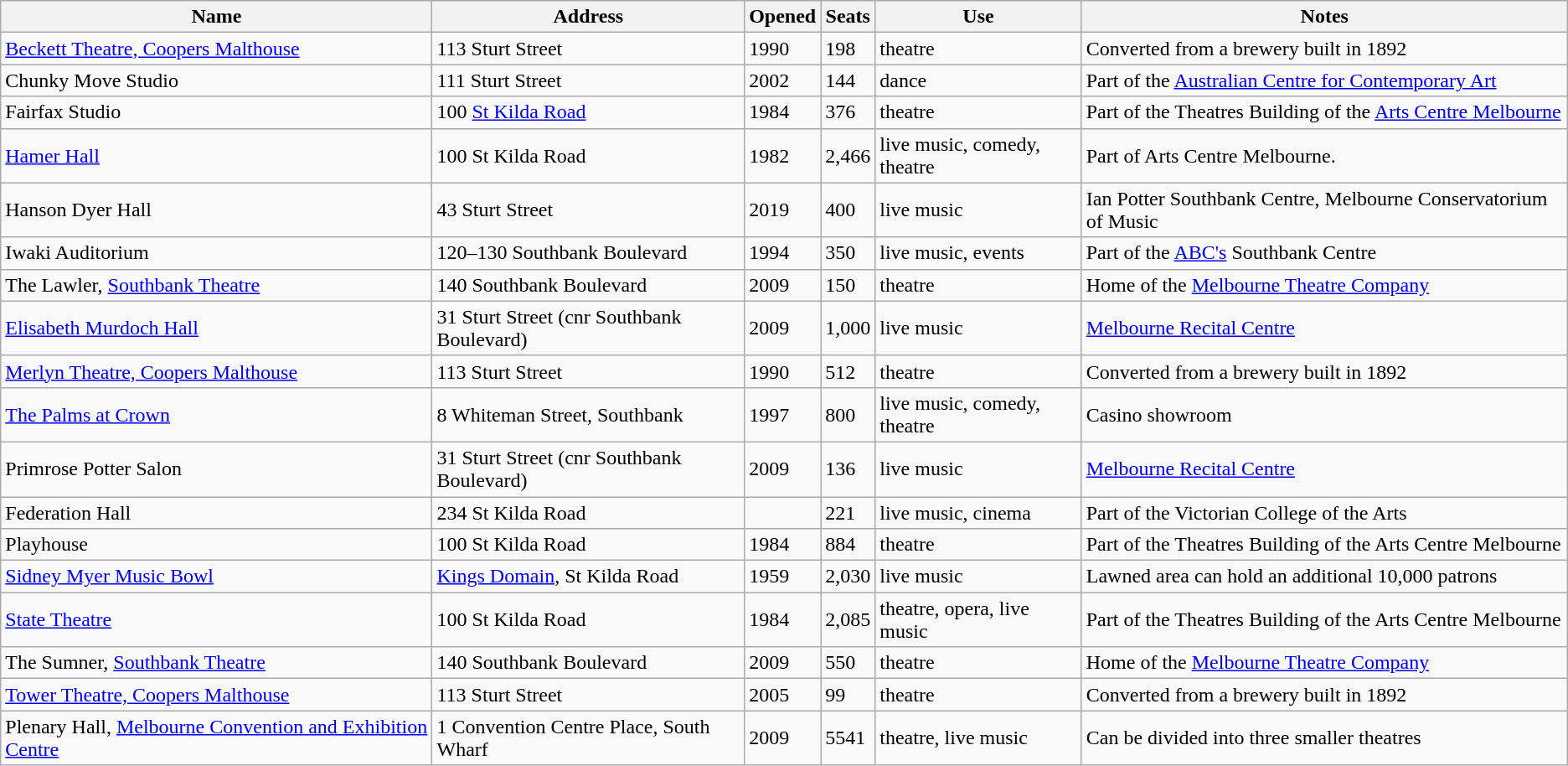<table class="wikitable sortable">
<tr>
<th>Name</th>
<th>Address</th>
<th>Opened</th>
<th>Seats</th>
<th>Use</th>
<th class="unsortable">Notes</th>
</tr>
<tr>
<td><a href='#'>Beckett Theatre, Coopers Malthouse</a></td>
<td>113 Sturt Street</td>
<td>1990</td>
<td>198</td>
<td>theatre</td>
<td>Converted from a brewery built in 1892</td>
</tr>
<tr>
<td>Chunky Move Studio</td>
<td>111 Sturt Street</td>
<td>2002</td>
<td>144</td>
<td>dance</td>
<td>Part of the <a href='#'>Australian Centre for Contemporary Art</a></td>
</tr>
<tr>
<td>Fairfax Studio</td>
<td>100 <a href='#'>St Kilda Road</a></td>
<td>1984</td>
<td>376</td>
<td>theatre</td>
<td>Part of the Theatres Building of the <a href='#'>Arts Centre Melbourne</a></td>
</tr>
<tr>
<td><a href='#'>Hamer Hall</a></td>
<td>100 St Kilda Road</td>
<td>1982</td>
<td>2,466</td>
<td>live music, comedy, theatre</td>
<td>Part of Arts Centre Melbourne.</td>
</tr>
<tr>
<td>Hanson Dyer Hall</td>
<td>43 Sturt Street</td>
<td>2019</td>
<td>400</td>
<td>live music</td>
<td>Ian Potter Southbank Centre, Melbourne Conservatorium of Music</td>
</tr>
<tr>
<td>Iwaki Auditorium</td>
<td>120–130 Southbank Boulevard</td>
<td>1994</td>
<td>350</td>
<td>live music, events</td>
<td>Part of the <a href='#'>ABC's</a> Southbank Centre</td>
</tr>
<tr>
<td>The Lawler, <a href='#'>Southbank Theatre</a></td>
<td>140 Southbank Boulevard</td>
<td>2009</td>
<td>150</td>
<td>theatre</td>
<td>Home of the <a href='#'>Melbourne Theatre Company</a></td>
</tr>
<tr>
<td><a href='#'>Elisabeth Murdoch Hall</a></td>
<td>31 Sturt Street (cnr Southbank Boulevard)</td>
<td>2009</td>
<td>1,000</td>
<td>live music</td>
<td><a href='#'>Melbourne Recital Centre</a></td>
</tr>
<tr>
<td><a href='#'>Merlyn Theatre, Coopers Malthouse</a></td>
<td>113 Sturt Street</td>
<td>1990</td>
<td>512</td>
<td>theatre</td>
<td>Converted from a brewery built in 1892</td>
</tr>
<tr>
<td><a href='#'>The Palms at Crown</a></td>
<td>8 Whiteman Street, Southbank</td>
<td>1997</td>
<td>800</td>
<td>live music, comedy, theatre</td>
<td>Casino showroom</td>
</tr>
<tr>
<td>Primrose Potter Salon</td>
<td>31 Sturt Street (cnr Southbank Boulevard)</td>
<td>2009</td>
<td>136</td>
<td>live music</td>
<td><a href='#'>Melbourne Recital Centre</a></td>
</tr>
<tr>
<td>Federation Hall</td>
<td>234 St Kilda Road</td>
<td></td>
<td>221</td>
<td>live music, cinema</td>
<td>Part of the Victorian College of the Arts</td>
</tr>
<tr>
<td>Playhouse</td>
<td>100 St Kilda Road</td>
<td>1984</td>
<td>884</td>
<td>theatre</td>
<td>Part of the Theatres Building of the Arts Centre Melbourne</td>
</tr>
<tr>
<td><a href='#'>Sidney Myer Music Bowl</a></td>
<td><a href='#'>Kings Domain</a>, St Kilda Road</td>
<td>1959</td>
<td>2,030</td>
<td>live music</td>
<td>Lawned area can hold an additional 10,000 patrons</td>
</tr>
<tr>
<td><a href='#'>State Theatre</a></td>
<td>100 St Kilda Road</td>
<td>1984</td>
<td>2,085</td>
<td>theatre, opera, live music</td>
<td>Part of the Theatres Building of the Arts Centre Melbourne</td>
</tr>
<tr>
<td>The Sumner, <a href='#'>Southbank Theatre</a></td>
<td>140 Southbank Boulevard</td>
<td>2009</td>
<td>550</td>
<td>theatre</td>
<td>Home of the <a href='#'>Melbourne Theatre Company</a></td>
</tr>
<tr>
<td><a href='#'>Tower Theatre, Coopers Malthouse</a></td>
<td>113 Sturt Street</td>
<td>2005</td>
<td>99</td>
<td>theatre</td>
<td>Converted from a brewery built in 1892</td>
</tr>
<tr>
<td>Plenary Hall, <a href='#'>Melbourne Convention and Exhibition Centre</a></td>
<td>1 Convention Centre Place, South Wharf</td>
<td>2009</td>
<td>5541</td>
<td>theatre, live music</td>
<td>Can be divided into three smaller theatres</td>
</tr>
</table>
